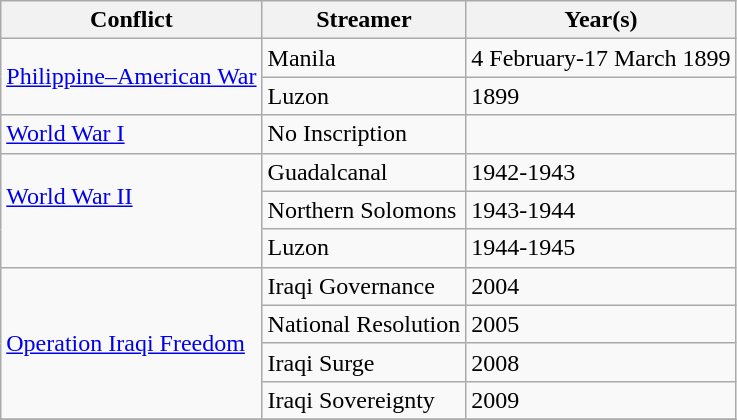<table class=wikitable>
<tr style="background:#efefef;">
<th>Conflict</th>
<th>Streamer</th>
<th>Year(s)</th>
</tr>
<tr>
<td rowspan="2"><a href='#'>Philippine–American War</a> <br> </td>
<td>Manila</td>
<td>4 February-17 March 1899</td>
</tr>
<tr>
<td>Luzon</td>
<td>1899</td>
</tr>
<tr>
<td><a href='#'>World War I</a> <br> </td>
<td>No Inscription</td>
<td></td>
</tr>
<tr>
<td rowspan="3"><a href='#'>World War II</a> <br> <br></td>
<td>Guadalcanal</td>
<td>1942-1943</td>
</tr>
<tr>
<td>Northern Solomons</td>
<td>1943-1944</td>
</tr>
<tr>
<td>Luzon</td>
<td>1944-1945</td>
</tr>
<tr>
<td rowspan="4"><a href='#'>Operation Iraqi Freedom</a><br> </td>
<td>Iraqi Governance</td>
<td>2004</td>
</tr>
<tr>
<td>National Resolution</td>
<td>2005</td>
</tr>
<tr>
<td>Iraqi Surge</td>
<td>2008</td>
</tr>
<tr>
<td>Iraqi Sovereignty</td>
<td>2009</td>
</tr>
<tr>
</tr>
</table>
